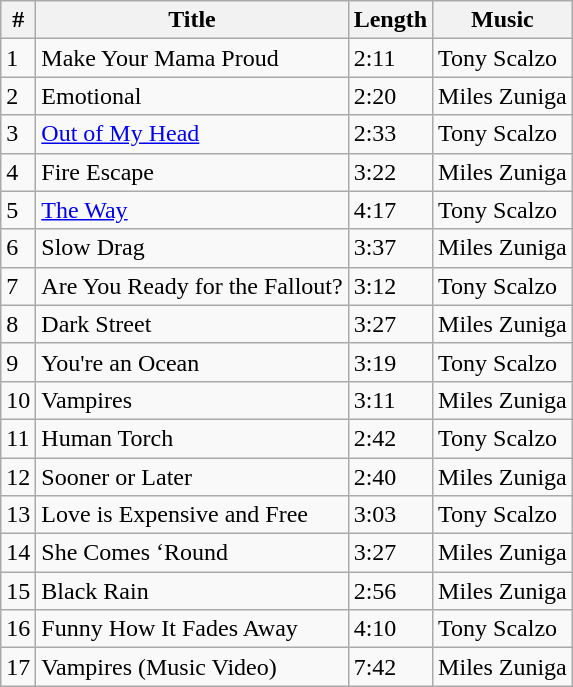<table class="wikitable">
<tr>
<th>#</th>
<th>Title</th>
<th>Length</th>
<th>Music</th>
</tr>
<tr>
<td rowspan="1">1</td>
<td>Make Your Mama Proud</td>
<td>2:11</td>
<td>Tony Scalzo</td>
</tr>
<tr>
<td rowspan="1">2</td>
<td>Emotional</td>
<td>2:20</td>
<td>Miles Zuniga</td>
</tr>
<tr>
<td rowspan="1">3</td>
<td><a href='#'>Out of My Head</a></td>
<td>2:33</td>
<td>Tony Scalzo</td>
</tr>
<tr>
<td rowspan="1">4</td>
<td>Fire Escape</td>
<td>3:22</td>
<td>Miles Zuniga</td>
</tr>
<tr>
<td rowspan="1">5</td>
<td><a href='#'>The Way</a></td>
<td>4:17</td>
<td>Tony Scalzo</td>
</tr>
<tr>
<td rowspan="1">6</td>
<td>Slow Drag</td>
<td>3:37</td>
<td>Miles Zuniga</td>
</tr>
<tr>
<td rowspan="1">7</td>
<td>Are You Ready for the Fallout?</td>
<td>3:12</td>
<td>Tony Scalzo</td>
</tr>
<tr>
<td rowspan="1">8</td>
<td>Dark Street</td>
<td>3:27</td>
<td>Miles Zuniga</td>
</tr>
<tr>
<td rowspan="1">9</td>
<td>You're an Ocean</td>
<td>3:19</td>
<td>Tony Scalzo</td>
</tr>
<tr>
<td rowspan="1">10</td>
<td>Vampires</td>
<td>3:11</td>
<td>Miles Zuniga</td>
</tr>
<tr>
<td rowspan="1">11</td>
<td>Human Torch</td>
<td>2:42</td>
<td>Tony Scalzo</td>
</tr>
<tr>
<td rowspan="1">12</td>
<td>Sooner or Later</td>
<td>2:40</td>
<td>Miles Zuniga</td>
</tr>
<tr>
<td rowspan="1">13</td>
<td>Love is Expensive and Free</td>
<td>3:03</td>
<td>Tony Scalzo</td>
</tr>
<tr>
<td rowspan="1">14</td>
<td>She Comes ‘Round</td>
<td>3:27</td>
<td>Miles Zuniga</td>
</tr>
<tr>
<td rowspan="1">15</td>
<td>Black Rain</td>
<td>2:56</td>
<td>Miles Zuniga</td>
</tr>
<tr>
<td rowspan="1">16</td>
<td>Funny How It Fades Away</td>
<td>4:10</td>
<td>Tony Scalzo</td>
</tr>
<tr>
<td rowspan="1">17</td>
<td>Vampires (Music Video)</td>
<td>7:42</td>
<td>Miles Zuniga</td>
</tr>
</table>
